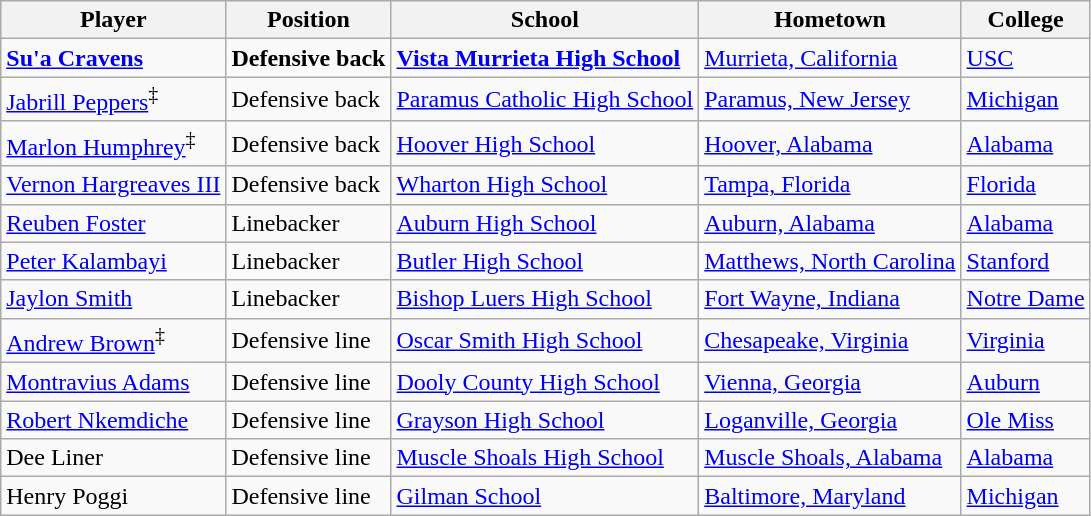<table class="wikitable">
<tr>
<th>Player</th>
<th>Position</th>
<th>School</th>
<th>Hometown</th>
<th>College</th>
</tr>
<tr>
<td><strong><a href='#'>Su'a Cravens</a></strong></td>
<td><strong>Defensive back</strong></td>
<td><strong><a href='#'>Vista Murrieta High School</a></strong></td>
<td><a href='#'>Murrieta, California</a></td>
<td><a href='#'>USC</a></td>
</tr>
<tr>
<td><a href='#'>Jabrill Peppers</a><sup>‡</sup></td>
<td>Defensive back</td>
<td><a href='#'>Paramus Catholic High School</a></td>
<td><a href='#'>Paramus, New Jersey</a></td>
<td><a href='#'>Michigan</a></td>
</tr>
<tr>
<td><a href='#'>Marlon Humphrey</a><sup>‡</sup></td>
<td>Defensive back</td>
<td><a href='#'>Hoover High School</a></td>
<td><a href='#'>Hoover, Alabama</a></td>
<td><a href='#'>Alabama</a></td>
</tr>
<tr>
<td><a href='#'>Vernon Hargreaves III</a></td>
<td>Defensive back</td>
<td><a href='#'>Wharton High School</a></td>
<td><a href='#'>Tampa, Florida</a></td>
<td><a href='#'>Florida</a></td>
</tr>
<tr>
<td><a href='#'>Reuben Foster</a></td>
<td>Linebacker</td>
<td><a href='#'>Auburn High School</a></td>
<td><a href='#'>Auburn, Alabama</a></td>
<td><a href='#'>Alabama</a></td>
</tr>
<tr>
<td><a href='#'>Peter Kalambayi</a></td>
<td>Linebacker</td>
<td><a href='#'>Butler High School</a></td>
<td><a href='#'>Matthews, North Carolina</a></td>
<td><a href='#'>Stanford</a></td>
</tr>
<tr>
<td><a href='#'>Jaylon Smith</a></td>
<td>Linebacker</td>
<td><a href='#'>Bishop Luers High School</a></td>
<td><a href='#'>Fort Wayne, Indiana</a></td>
<td><a href='#'>Notre Dame</a></td>
</tr>
<tr>
<td><a href='#'>Andrew Brown</a><sup>‡</sup></td>
<td>Defensive line</td>
<td><a href='#'>Oscar Smith High School</a></td>
<td><a href='#'>Chesapeake, Virginia</a></td>
<td><a href='#'>Virginia</a></td>
</tr>
<tr>
<td><a href='#'>Montravius Adams</a></td>
<td>Defensive line</td>
<td><a href='#'>Dooly County High School</a></td>
<td><a href='#'>Vienna, Georgia</a></td>
<td><a href='#'>Auburn</a></td>
</tr>
<tr>
<td><a href='#'>Robert Nkemdiche</a></td>
<td>Defensive line</td>
<td><a href='#'>Grayson High School</a></td>
<td><a href='#'>Loganville, Georgia</a></td>
<td><a href='#'>Ole Miss</a></td>
</tr>
<tr>
<td>Dee Liner</td>
<td>Defensive line</td>
<td><a href='#'>Muscle Shoals High School</a></td>
<td><a href='#'>Muscle Shoals, Alabama</a></td>
<td><a href='#'>Alabama</a></td>
</tr>
<tr>
<td>Henry Poggi</td>
<td>Defensive line</td>
<td><a href='#'>Gilman School</a></td>
<td><a href='#'>Baltimore, Maryland</a></td>
<td><a href='#'>Michigan</a></td>
</tr>
</table>
